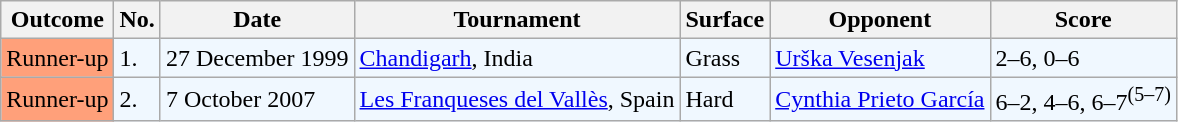<table class="sortable wikitable" font-size:97%">
<tr>
<th>Outcome</th>
<th>No.</th>
<th>Date</th>
<th>Tournament</th>
<th>Surface</th>
<th>Opponent</th>
<th class="unsortable">Score</th>
</tr>
<tr bgcolor="#f0f8ff">
<td style="background:#ffa07a;">Runner-up</td>
<td>1.</td>
<td>27 December 1999</td>
<td><a href='#'>Chandigarh</a>, India</td>
<td>Grass</td>
<td> <a href='#'>Urška Vesenjak</a></td>
<td>2–6, 0–6</td>
</tr>
<tr bgcolor="#f0f8ff">
<td style="background:#ffa07a;">Runner-up</td>
<td>2.</td>
<td>7 October 2007</td>
<td><a href='#'>Les Franqueses del Vallès</a>, Spain</td>
<td>Hard</td>
<td> <a href='#'>Cynthia Prieto García</a></td>
<td>6–2, 4–6, 6–7<sup>(5–7)</sup></td>
</tr>
</table>
